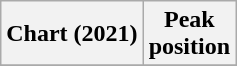<table class="wikitable plainrowheaders" style="text-align:center">
<tr>
<th scope="col">Chart (2021)</th>
<th scope="col">Peak<br>position</th>
</tr>
<tr>
</tr>
</table>
